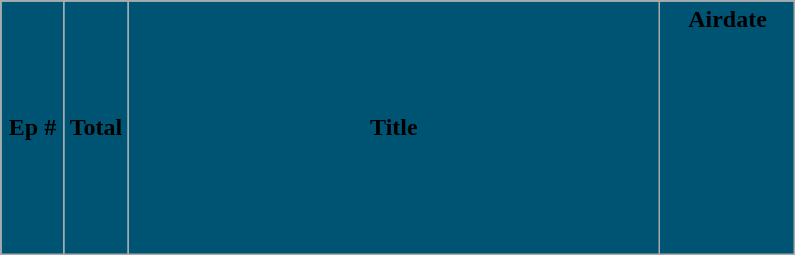<table class="wikitable plainrowheaders" style="background:#FFFFFF;">
<tr>
<th style="background:#005473" width=8%><span>Ep #</span></th>
<th style="background:#005473" width=8%><span>Total</span></th>
<th style="background:#005473"><span>Title</span></th>
<th style="background:#005473" width=17%><span>Airdate</span><br><br><br><br><br><br><br><br><br></th>
</tr>
</table>
